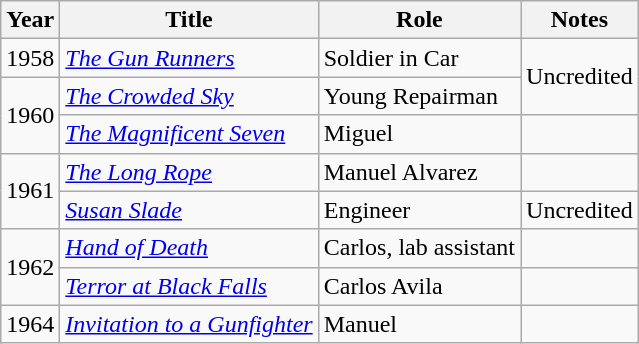<table class="wikitable">
<tr>
<th>Year</th>
<th>Title</th>
<th>Role</th>
<th>Notes</th>
</tr>
<tr>
<td>1958</td>
<td><em><a href='#'>The Gun Runners</a></em></td>
<td>Soldier in Car</td>
<td rowspan=2>Uncredited</td>
</tr>
<tr>
<td rowspan=2>1960</td>
<td><em><a href='#'>The Crowded Sky</a></em></td>
<td>Young Repairman</td>
</tr>
<tr>
<td><em><a href='#'>The Magnificent Seven</a></em></td>
<td>Miguel</td>
<td></td>
</tr>
<tr>
<td rowspan=2>1961</td>
<td><em><a href='#'>The Long Rope</a></em></td>
<td>Manuel Alvarez</td>
<td></td>
</tr>
<tr>
<td><em><a href='#'>Susan Slade</a></em></td>
<td>Engineer</td>
<td>Uncredited</td>
</tr>
<tr>
<td rowspan=2>1962</td>
<td><em><a href='#'>Hand of Death</a></em></td>
<td>Carlos, lab assistant</td>
<td></td>
</tr>
<tr>
<td><em><a href='#'>Terror at Black Falls</a></em></td>
<td>Carlos Avila</td>
<td></td>
</tr>
<tr>
<td>1964</td>
<td><em><a href='#'>Invitation to a Gunfighter</a></em></td>
<td>Manuel</td>
<td></td>
</tr>
</table>
